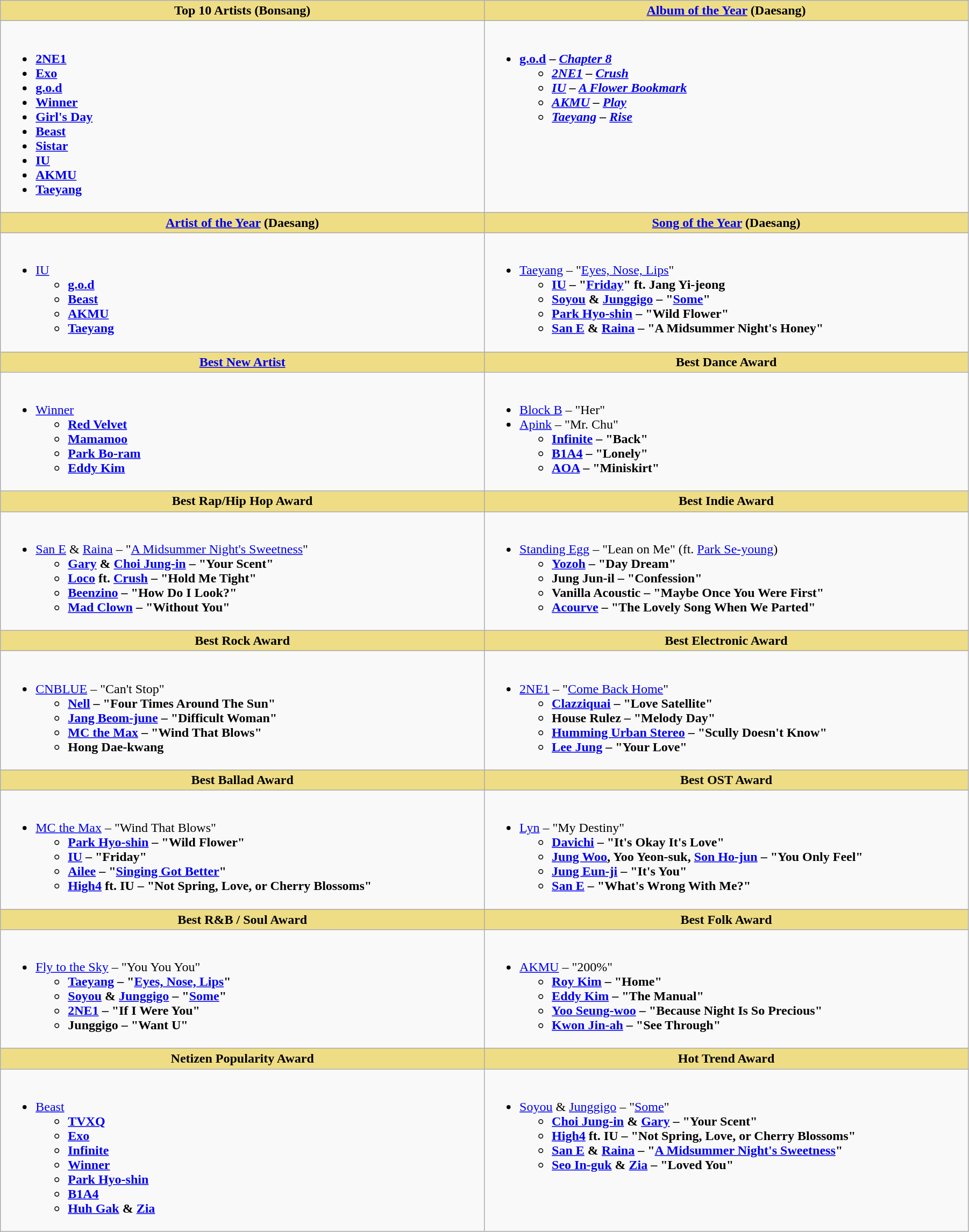<table class="wikitable" style="width:95%">
<tr>
<th style="background:#EEDD85; width=;"50%">Top 10 Artists (Bonsang)</th>
<th style="background:#EEDD85; width=;"50%"><a href='#'>Album of the Year</a> (Daesang)</th>
</tr>
<tr>
<td style="vertical-align:top"><br><ul><li><strong><a href='#'>2NE1</a></strong></li><li><strong><a href='#'>Exo</a></strong></li><li><strong><a href='#'>g.o.d</a></strong></li><li><strong><a href='#'>Winner</a></strong></li><li><strong><a href='#'>Girl's Day</a></strong></li><li><strong><a href='#'>Beast</a></strong></li><li><strong><a href='#'>Sistar</a></strong></li><li><strong><a href='#'>IU</a></strong></li><li><strong><a href='#'>AKMU</a></strong></li><li><strong><a href='#'>Taeyang</a></strong></li></ul></td>
<td style="vertical-align:top"><br><ul><li><strong><a href='#'>g.o.d</a> – <em><a href='#'>Chapter 8</a><strong><em><ul><li><a href='#'>2NE1</a> – </em><a href='#'>Crush</a><em></li><li><a href='#'>IU</a> – </em><a href='#'>A Flower Bookmark</a><em></li><li><a href='#'>AKMU</a> – </em><a href='#'>Play</a><em></li><li><a href='#'>Taeyang</a> – </em><a href='#'>Rise</a><em></li></ul></li></ul></td>
</tr>
<tr>
<th scope="col" style="background:#EEDD85; width:50%"><a href='#'>Artist of the Year</a> (Daesang)</th>
<th scope="col" style="background:#EEDD85; width:50%"><a href='#'>Song of the Year</a> (Daesang)</th>
</tr>
<tr>
<td style="vertical-align:top"><br><ul><li></strong><a href='#'>IU</a><strong><ul><li><a href='#'>g.o.d</a></li><li><a href='#'>Beast</a></li><li><a href='#'>AKMU</a></li><li><a href='#'>Taeyang</a></li></ul></li></ul></td>
<td style="vertical-align:top"><br><ul><li></strong><a href='#'>Taeyang</a> – "<a href='#'>Eyes, Nose, Lips</a>"<strong><ul><li><a href='#'>IU</a> – "<a href='#'>Friday</a>" ft. Jang Yi-jeong</li><li><a href='#'>Soyou</a> & <a href='#'>Junggigo</a> – "<a href='#'>Some</a>"</li><li><a href='#'>Park Hyo-shin</a> – "Wild Flower"</li><li><a href='#'>San E</a> & <a href='#'>Raina</a> – "A Midsummer Night's Honey"</li></ul></li></ul></td>
</tr>
<tr>
<th scope="col" style="background:#EEDD85; width:50%"><a href='#'>Best New Artist</a></th>
<th scope="col" style="background:#EEDD85; width:50%">Best Dance Award</th>
</tr>
<tr>
<td style="vertical-align:top"><br><ul><li></strong><a href='#'>Winner</a><strong><ul><li><a href='#'>Red Velvet</a></li><li><a href='#'>Mamamoo</a></li><li><a href='#'>Park Bo-ram</a></li><li><a href='#'>Eddy Kim</a></li></ul></li></ul></td>
<td style="vertical-align:top"><br><ul><li></strong><a href='#'>Block B</a> – "Her"<strong></li><li></strong><a href='#'>Apink</a> – "Mr. Chu"<strong><ul><li><a href='#'>Infinite</a> – "Back"</li><li><a href='#'>B1A4</a> – "Lonely"</li><li><a href='#'>AOA</a> – "Miniskirt"</li></ul></li></ul></td>
</tr>
<tr>
<th style="background:#EEDD85; width=;"50%">Best Rap/Hip Hop Award</th>
<th style="background:#EEDD85; width=;"50%">Best Indie Award</th>
</tr>
<tr>
<td><br><ul><li></strong><a href='#'>San E</a> & <a href='#'>Raina</a> – "<a href='#'>A Midsummer Night's Sweetness</a>"<strong><ul><li><a href='#'>Gary</a> & <a href='#'>Choi Jung-in</a> – "Your Scent"</li><li><a href='#'>Loco</a> ft. <a href='#'>Crush</a> – "Hold Me Tight"</li><li><a href='#'>Beenzino</a> – "How Do I Look?"</li><li><a href='#'>Mad Clown</a> – "Without You"</li></ul></li></ul></td>
<td valign="top"><br><ul><li></strong><a href='#'>Standing Egg</a> – "Lean on Me" (ft. <a href='#'>Park Se-young</a>)<strong><ul><li><a href='#'>Yozoh</a> – "Day Dream"</li><li>Jung Jun-il – "Confession"</li><li>Vanilla Acoustic – "Maybe Once You Were First"</li><li><a href='#'>Acourve</a> – "The Lovely Song When We Parted"</li></ul></li></ul></td>
</tr>
<tr>
<th style="background:#EEDD85; width=;"50%">Best Rock Award</th>
<th style="background:#EEDD85; width=;"50%">Best Electronic Award</th>
</tr>
<tr>
<td><br><ul><li></strong><a href='#'>CNBLUE</a> – "Can't Stop"<strong><ul><li><a href='#'>Nell</a> – "Four Times Around The Sun"</li><li><a href='#'>Jang Beom-june</a> – "Difficult Woman"</li><li><a href='#'>MC the Max</a> – "Wind That Blows"</li><li>Hong Dae-kwang</li></ul></li></ul></td>
<td><br><ul><li></strong><a href='#'>2NE1</a> – "<a href='#'>Come Back Home</a>"<strong><ul><li><a href='#'>Clazziquai</a> – "Love Satellite"</li><li>House Rulez – "Melody Day"</li><li><a href='#'>Humming Urban Stereo</a> – "Scully Doesn't Know"</li><li><a href='#'>Lee Jung</a> – "Your Love"</li></ul></li></ul></td>
</tr>
<tr>
<th style="background:#EEDD85; width=;"50%">Best Ballad Award</th>
<th style="background:#EEDD85; width=;"50%">Best OST Award</th>
</tr>
<tr>
<td valign="top"><br><ul><li></strong><a href='#'>MC the Max</a> – "Wind That Blows"<strong><ul><li><a href='#'>Park Hyo-shin</a> – "Wild Flower"</li><li><a href='#'>IU</a> – "Friday"</li><li><a href='#'>Ailee</a> – "<a href='#'>Singing Got Better</a>"</li><li><a href='#'>High4</a> ft. IU – "Not Spring, Love, or Cherry Blossoms"</li></ul></li></ul></td>
<td valign="top"><br><ul><li></strong><a href='#'>Lyn</a> – "My Destiny"<strong><ul><li><a href='#'>Davichi</a> – "It's Okay It's Love"</li><li><a href='#'>Jung Woo</a>, Yoo Yeon-suk, <a href='#'>Son Ho-jun</a> – "You Only Feel"</li><li><a href='#'>Jung Eun-ji</a> – "It's You"</li><li><a href='#'>San E</a> – "What's Wrong With Me?"</li></ul></li></ul></td>
</tr>
<tr>
<th style="background:#EEDD85; width=;"50%">Best R&B / Soul Award</th>
<th style="background:#EEDD85; width=;"50%">Best Folk Award</th>
</tr>
<tr>
<td><br><ul><li></strong><a href='#'>Fly to the Sky</a> – "You You You"<strong><ul><li><a href='#'>Taeyang</a> – "<a href='#'>Eyes, Nose, Lips</a>"</li><li><a href='#'>Soyou</a> & <a href='#'>Junggigo</a> – "<a href='#'>Some</a>"</li><li><a href='#'>2NE1</a> – "If I Were You"</li><li>Junggigo – "Want U"</li></ul></li></ul></td>
<td><br><ul><li></strong><a href='#'>AKMU</a> – "200%"<strong><ul><li><a href='#'>Roy Kim</a> – "Home"</li><li><a href='#'>Eddy Kim</a> – "The Manual"</li><li><a href='#'>Yoo Seung-woo</a> – "Because Night Is So Precious"</li><li><a href='#'>Kwon Jin-ah</a> – "See Through"</li></ul></li></ul></td>
</tr>
<tr>
<th style="background:#EEDD85; width=;"50%">Netizen Popularity Award</th>
<th style="background:#EEDD85; width=;"50%">Hot Trend Award</th>
</tr>
<tr>
<td><br><ul><li></strong><a href='#'>Beast</a><strong><ul><li><a href='#'>TVXQ</a></li><li><a href='#'>Exo</a></li><li><a href='#'>Infinite</a></li><li><a href='#'>Winner</a></li><li><a href='#'>Park Hyo-shin</a></li><li><a href='#'>B1A4</a></li><li><a href='#'>Huh Gak</a> & <a href='#'>Zia</a></li></ul></li></ul></td>
<td valign="top"><br><ul><li></strong><a href='#'>Soyou</a> & <a href='#'>Junggigo</a> – "<a href='#'>Some</a>"<strong><ul><li><a href='#'>Choi Jung-in</a> & <a href='#'>Gary</a> – "Your Scent"</li><li><a href='#'>High4</a> ft. IU – "Not Spring, Love, or Cherry Blossoms"</li><li><a href='#'>San E</a> & <a href='#'>Raina</a> – "<a href='#'>A Midsummer Night's Sweetness</a>"</li><li><a href='#'>Seo In-guk</a> & <a href='#'>Zia</a> – "Loved You"</li></ul></li></ul></td>
</tr>
</table>
